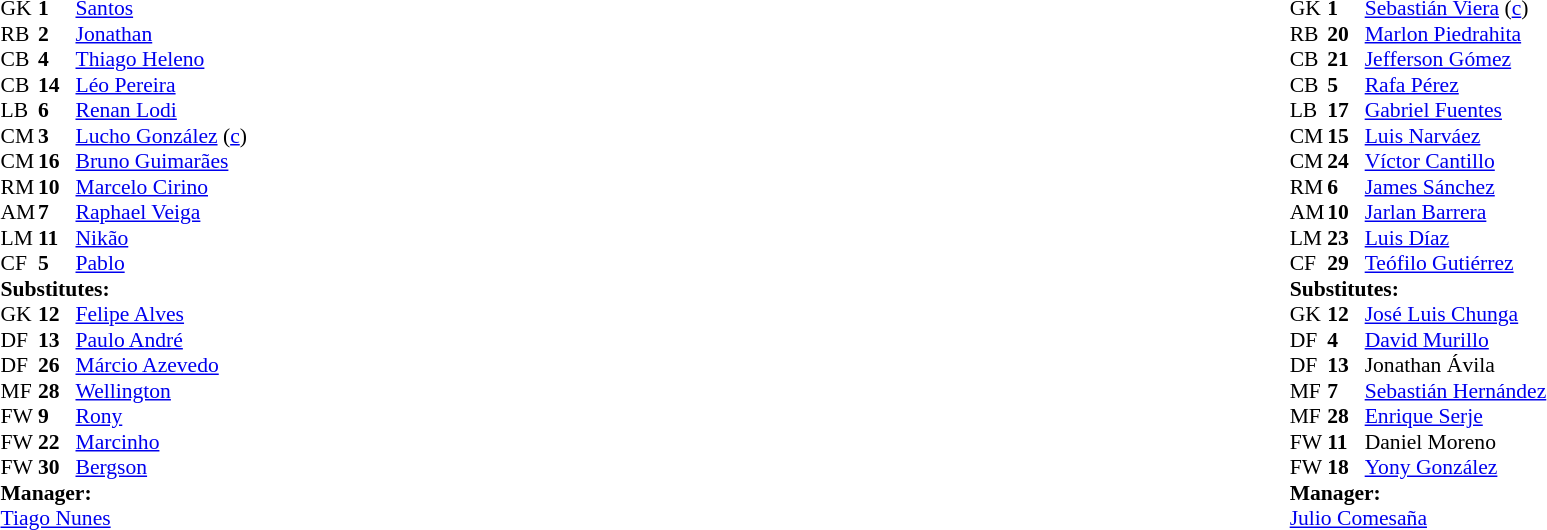<table width="100%">
<tr>
<td style="vertical-align:top; width:40%"><br><table style="font-size: 90%" cellspacing="0" cellpadding="0">
<tr>
<th width=25></th>
<th width=25></th>
</tr>
<tr>
<td>GK</td>
<td><strong>1</strong></td>
<td> <a href='#'>Santos</a></td>
</tr>
<tr>
<td>RB</td>
<td><strong>2</strong></td>
<td> <a href='#'>Jonathan</a></td>
<td></td>
</tr>
<tr>
<td>CB</td>
<td><strong>4</strong></td>
<td> <a href='#'>Thiago Heleno</a></td>
</tr>
<tr>
<td>CB</td>
<td><strong>14</strong></td>
<td> <a href='#'>Léo Pereira</a></td>
</tr>
<tr>
<td>LB</td>
<td><strong>6</strong></td>
<td> <a href='#'>Renan Lodi</a></td>
</tr>
<tr>
<td>CM</td>
<td><strong>3</strong></td>
<td> <a href='#'>Lucho González</a> (<a href='#'>c</a>)</td>
<td></td>
<td></td>
</tr>
<tr>
<td>CM</td>
<td><strong>16</strong></td>
<td> <a href='#'>Bruno Guimarães</a></td>
</tr>
<tr>
<td>RM</td>
<td><strong>10</strong></td>
<td> <a href='#'>Marcelo Cirino</a></td>
<td></td>
<td></td>
</tr>
<tr>
<td>AM</td>
<td><strong>7</strong></td>
<td> <a href='#'>Raphael Veiga</a></td>
</tr>
<tr>
<td>LM</td>
<td><strong>11</strong></td>
<td> <a href='#'>Nikão</a></td>
<td></td>
<td></td>
</tr>
<tr>
<td>CF</td>
<td><strong>5</strong></td>
<td> <a href='#'>Pablo</a></td>
<td></td>
<td></td>
</tr>
<tr>
<td colspan=3><strong>Substitutes:</strong></td>
</tr>
<tr>
<td>GK</td>
<td><strong>12</strong></td>
<td> <a href='#'>Felipe Alves</a></td>
</tr>
<tr>
<td>DF</td>
<td><strong>13</strong></td>
<td> <a href='#'>Paulo André</a></td>
</tr>
<tr>
<td>DF</td>
<td><strong>26</strong></td>
<td> <a href='#'>Márcio Azevedo</a></td>
</tr>
<tr>
<td>MF</td>
<td><strong>28</strong></td>
<td> <a href='#'>Wellington</a></td>
<td></td>
<td></td>
</tr>
<tr>
<td>FW</td>
<td><strong>9</strong></td>
<td> <a href='#'>Rony</a></td>
<td></td>
<td></td>
</tr>
<tr>
<td>FW</td>
<td><strong>22</strong></td>
<td> <a href='#'>Marcinho</a></td>
<td></td>
<td></td>
</tr>
<tr>
<td>FW</td>
<td><strong>30</strong></td>
<td> <a href='#'>Bergson</a></td>
<td></td>
<td></td>
</tr>
<tr>
<td colspan=3><strong>Manager:</strong></td>
</tr>
<tr>
<td colspan="4"> <a href='#'>Tiago Nunes</a></td>
</tr>
</table>
</td>
<td valign="top"></td>
<td style="vertical-align:top; width:50%"><br><table cellspacing="0" cellpadding="0" style="font-size:90%; margin:auto">
<tr>
<th width=25></th>
<th width=25></th>
</tr>
<tr>
<td>GK</td>
<td><strong>1</strong></td>
<td> <a href='#'>Sebastián Viera</a> (<a href='#'>c</a>)</td>
</tr>
<tr>
<td>RB</td>
<td><strong>20</strong></td>
<td> <a href='#'>Marlon Piedrahita</a></td>
<td></td>
</tr>
<tr>
<td>CB</td>
<td><strong>21</strong></td>
<td> <a href='#'>Jefferson Gómez</a></td>
<td></td>
<td></td>
</tr>
<tr>
<td>CB</td>
<td><strong>5</strong></td>
<td> <a href='#'>Rafa Pérez</a></td>
</tr>
<tr>
<td>LB</td>
<td><strong>17</strong></td>
<td> <a href='#'>Gabriel Fuentes</a></td>
</tr>
<tr>
<td>CM</td>
<td><strong>15</strong></td>
<td> <a href='#'>Luis Narváez</a></td>
<td></td>
</tr>
<tr>
<td>CM</td>
<td><strong>24</strong></td>
<td> <a href='#'>Víctor Cantillo</a></td>
</tr>
<tr>
<td>RM</td>
<td><strong>6</strong></td>
<td> <a href='#'>James Sánchez</a></td>
<td></td>
<td></td>
</tr>
<tr>
<td>AM</td>
<td><strong>10</strong></td>
<td> <a href='#'>Jarlan Barrera</a></td>
<td></td>
<td></td>
</tr>
<tr>
<td>LM</td>
<td><strong>23</strong></td>
<td> <a href='#'>Luis Díaz</a></td>
</tr>
<tr>
<td>CF</td>
<td><strong>29</strong></td>
<td> <a href='#'>Teófilo Gutiérrez</a></td>
</tr>
<tr>
<td colspan=3><strong>Substitutes:</strong></td>
</tr>
<tr>
<td>GK</td>
<td><strong>12</strong></td>
<td> <a href='#'>José Luis Chunga</a></td>
</tr>
<tr>
<td>DF</td>
<td><strong>4</strong></td>
<td> <a href='#'>David Murillo</a></td>
</tr>
<tr>
<td>DF</td>
<td><strong>13</strong></td>
<td> Jonathan Ávila</td>
<td></td>
<td></td>
</tr>
<tr>
<td>MF</td>
<td><strong>7</strong></td>
<td> <a href='#'>Sebastián Hernández</a></td>
</tr>
<tr>
<td>MF</td>
<td><strong>28</strong></td>
<td> <a href='#'>Enrique Serje</a></td>
</tr>
<tr>
<td>FW</td>
<td><strong>11</strong></td>
<td> Daniel Moreno</td>
<td></td>
<td></td>
</tr>
<tr>
<td>FW</td>
<td><strong>18</strong></td>
<td> <a href='#'>Yony González</a></td>
<td></td>
<td></td>
</tr>
<tr>
<td colspan=3><strong>Manager:</strong></td>
</tr>
<tr>
<td colspan="4"> <a href='#'>Julio Comesaña</a></td>
</tr>
</table>
</td>
</tr>
</table>
